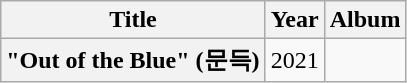<table class="wikitable plainrowheaders">
<tr>
<th scope="col">Title</th>
<th scope="col">Year</th>
<th scope="col">Album</th>
</tr>
<tr>
<th scope="row">"Out of the Blue" (문득) <br> </th>
<td>2021</td>
<td></td>
</tr>
</table>
